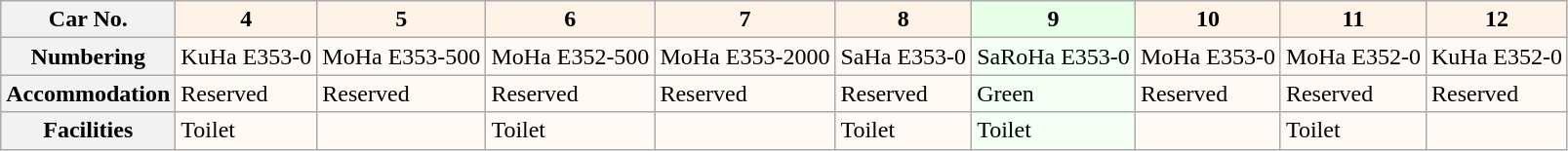<table class="wikitable">
<tr>
<th>Car No.</th>
<th style="background: #FFF2E6">4</th>
<th style="background: #FFF2E6">5</th>
<th style="background: #FFF2E6">6</th>
<th style="background: #FFF2E6">7</th>
<th style="background: #FFF2E6">8</th>
<th style="background: #E6FFE6">9</th>
<th style="background: #FFF2E6">10</th>
<th style="background: #FFF2E6">11</th>
<th style="background: #FFF2E6">12</th>
</tr>
<tr>
<th>Numbering</th>
<td style="background: #FFFAF5">KuHa E353-0</td>
<td style="background: #FFFAF5">MoHa E353-500</td>
<td style="background: #FFFAF5">MoHa E352-500</td>
<td style="background: #FFFAF5">MoHa E353-2000</td>
<td style="background: #FFFAF5">SaHa E353-0</td>
<td style="background: #F5FFF5">SaRoHa E353-0</td>
<td style="background: #FFFAF5">MoHa E353-0</td>
<td style="background: #FFFAF5">MoHa E352-0</td>
<td style="background: #FFFAF5">KuHa E352-0</td>
</tr>
<tr>
<th>Accommodation</th>
<td style="background: #FFFAF5">Reserved</td>
<td style="background: #FFFAF5">Reserved</td>
<td style="background: #FFFAF5">Reserved</td>
<td style="background: #FFFAF5">Reserved</td>
<td style="background: #FFFAF5">Reserved</td>
<td style="background: #F5FFF5">Green</td>
<td style="background: #FFFAF5">Reserved</td>
<td style="background: #FFFAF5">Reserved</td>
<td style="background: #FFFAF5">Reserved</td>
</tr>
<tr>
<th>Facilities</th>
<td style="background: #FFFAF5">Toilet</td>
<td style="background: #FFFAF5"></td>
<td style="background: #FFFAF5">Toilet</td>
<td style="background: #FFFAF5"></td>
<td style="background: #FFFAF5">Toilet</td>
<td style="background: #F5FFF5">Toilet</td>
<td style="background: #FFFAF5"></td>
<td style="background: #FFFAF5">Toilet</td>
<td style="background: #FFFAF5"></td>
</tr>
</table>
